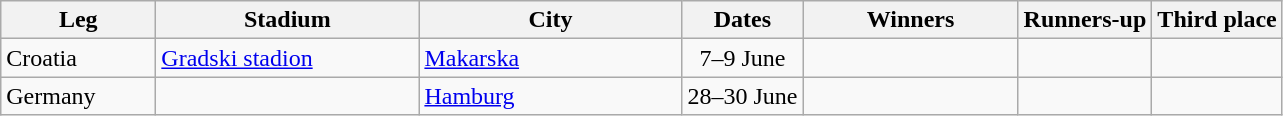<table class="wikitable sortable">
<tr>
<th style="width:6em;">Leg</th>
<th style="width:10.5em;">Stadium</th>
<th style="width:10.5em;">City</th>
<th>Dates</th>
<th style="width:8.5em;">Winners</th>
<th>Runners-up</th>
<th>Third place</th>
</tr>
<tr>
<td>Croatia</td>
<td><a href='#'>Gradski stadion</a></td>
<td><a href='#'>Makarska</a></td>
<td align="center">7–9 June</td>
<td></td>
<td></td>
<td></td>
</tr>
<tr>
<td>Germany</td>
<td></td>
<td><a href='#'>Hamburg</a></td>
<td align="center">28–30 June</td>
<td></td>
<td></td>
<td></td>
</tr>
</table>
